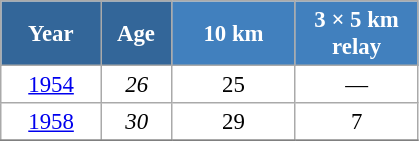<table class="wikitable" style="font-size:95%; text-align:center; border:grey solid 1px; border-collapse:collapse; background:#ffffff;">
<tr>
<th style="background-color:#369; color:white; width:60px;"> Year </th>
<th style="background-color:#369; color:white; width:40px;"> Age </th>
<th style="background-color:#4180be; color:white; width:75px;"> 10 km </th>
<th style="background-color:#4180be; color:white; width:75px;"> 3 × 5 km <br> relay </th>
</tr>
<tr>
<td><a href='#'>1954</a></td>
<td><em>26</em></td>
<td>25</td>
<td>—</td>
</tr>
<tr>
<td><a href='#'>1958</a></td>
<td><em>30</em></td>
<td>29</td>
<td>7</td>
</tr>
<tr>
</tr>
</table>
